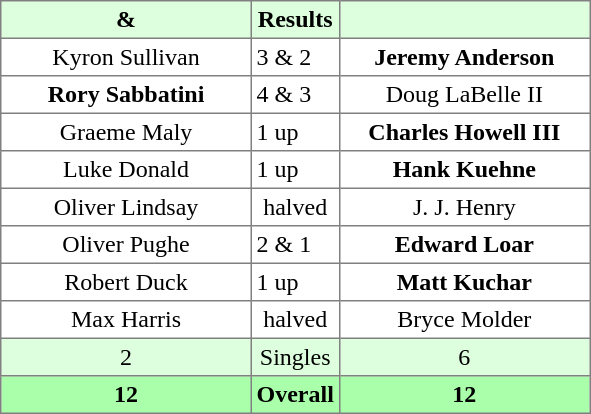<table border="1" cellpadding="3" style="border-collapse:collapse; text-align:center;">
<tr style="background:#ddffdd;">
<th width=160> & </th>
<th>Results</th>
<th width=160></th>
</tr>
<tr>
<td>Kyron Sullivan</td>
<td align=left> 3 & 2</td>
<td><strong>Jeremy Anderson</strong></td>
</tr>
<tr>
<td><strong>Rory Sabbatini</strong></td>
<td align=left> 4 & 3</td>
<td>Doug LaBelle II</td>
</tr>
<tr>
<td>Graeme Maly</td>
<td align=left> 1 up</td>
<td><strong>Charles Howell III</strong></td>
</tr>
<tr>
<td>Luke Donald</td>
<td align=left> 1 up</td>
<td><strong>Hank Kuehne</strong></td>
</tr>
<tr>
<td>Oliver Lindsay</td>
<td>halved</td>
<td>J. J. Henry</td>
</tr>
<tr>
<td>Oliver Pughe</td>
<td align=left> 2 & 1</td>
<td><strong>Edward Loar</strong></td>
</tr>
<tr>
<td>Robert Duck</td>
<td align=left> 1 up</td>
<td><strong>Matt Kuchar</strong></td>
</tr>
<tr>
<td>Max Harris</td>
<td>halved</td>
<td>Bryce Molder</td>
</tr>
<tr style="background:#ddffdd;">
<td>2</td>
<td>Singles</td>
<td>6</td>
</tr>
<tr style="background:#aaffaa;">
<th>12</th>
<th>Overall</th>
<th>12</th>
</tr>
</table>
